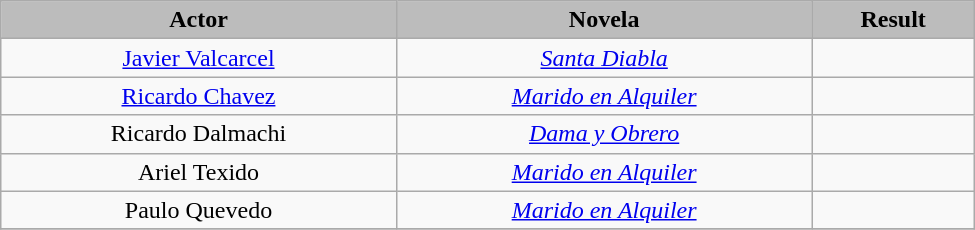<table class="wikitable" width=650px>
<tr style="text-align: center; top">
<th style="background:#bcbcbc;">Actor</th>
<th style="background:#bcbcbc;">Novela</th>
<th style="background:#bcbcbc;">Result</th>
</tr>
<tr style="text-align: center; top">
<td><a href='#'>Javier Valcarcel</a></td>
<td><em><a href='#'>Santa Diabla</a></em></td>
<td></td>
</tr>
<tr style="text-align: center; top">
<td><a href='#'>Ricardo Chavez</a></td>
<td><em><a href='#'>Marido en Alquiler</a></em></td>
<td></td>
</tr>
<tr style="text-align: center; top">
<td>Ricardo Dalmachi</td>
<td><em><a href='#'>Dama y Obrero</a></em></td>
<td></td>
</tr>
<tr style="text-align: center; top">
<td>Ariel Texido</td>
<td><em><a href='#'>Marido en Alquiler</a></em></td>
<td></td>
</tr>
<tr style="text-align: center; top">
<td>Paulo Quevedo</td>
<td><em><a href='#'>Marido en Alquiler</a></em></td>
<td></td>
</tr>
<tr style="text-align: center; top">
</tr>
</table>
